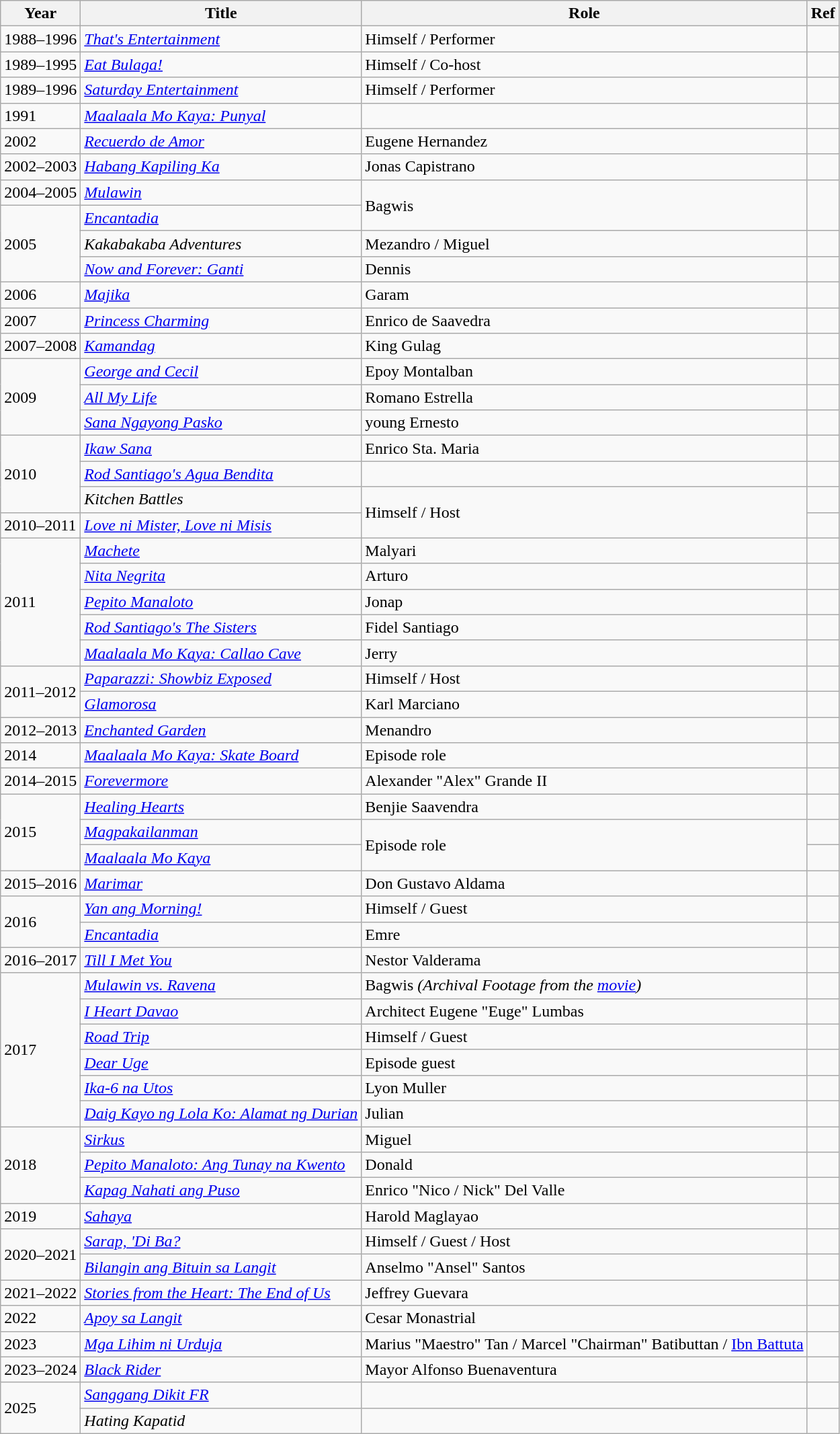<table class="wikitable sortable">
<tr>
<th>Year</th>
<th>Title</th>
<th>Role</th>
<th>Ref</th>
</tr>
<tr>
<td>1988–1996</td>
<td><em><a href='#'>That's Entertainment</a></em></td>
<td>Himself / Performer</td>
<td></td>
</tr>
<tr>
<td>1989–1995</td>
<td><em><a href='#'>Eat Bulaga!</a></em></td>
<td>Himself / Co-host</td>
<td></td>
</tr>
<tr>
<td>1989–1996</td>
<td><em><a href='#'>Saturday Entertainment</a></em></td>
<td>Himself / Performer</td>
<td></td>
</tr>
<tr>
<td>1991</td>
<td><em><a href='#'>Maalaala Mo Kaya: Punyal</a></em></td>
<td></td>
<td></td>
</tr>
<tr>
<td>2002</td>
<td><em><a href='#'>Recuerdo de Amor</a></em></td>
<td>Eugene Hernandez</td>
<td></td>
</tr>
<tr>
<td>2002–2003</td>
<td><em><a href='#'>Habang Kapiling Ka</a></em></td>
<td>Jonas Capistrano</td>
<td></td>
</tr>
<tr>
<td>2004–2005</td>
<td><em><a href='#'>Mulawin</a></em></td>
<td rowspan="2">Bagwis</td>
</tr>
<tr>
<td rowspan="3">2005</td>
<td><em><a href='#'>Encantadia</a></em></td>
</tr>
<tr>
<td><em>Kakabakaba Adventures</em></td>
<td>Mezandro / Miguel</td>
<td></td>
</tr>
<tr>
<td><em><a href='#'>Now and Forever: Ganti</a></em></td>
<td>Dennis</td>
<td></td>
</tr>
<tr>
<td>2006</td>
<td><em><a href='#'>Majika</a></em></td>
<td>Garam</td>
<td></td>
</tr>
<tr>
<td>2007</td>
<td><em><a href='#'>Princess Charming</a></em></td>
<td>Enrico de Saavedra</td>
<td></td>
</tr>
<tr>
<td>2007–2008</td>
<td><em><a href='#'>Kamandag</a></em></td>
<td>King Gulag</td>
<td></td>
</tr>
<tr>
<td rowspan=3>2009</td>
<td><em><a href='#'>George and Cecil</a></em></td>
<td>Epoy Montalban</td>
<td></td>
</tr>
<tr>
<td><em><a href='#'>All My Life</a></em></td>
<td>Romano Estrella</td>
<td></td>
</tr>
<tr>
<td><em><a href='#'>Sana Ngayong Pasko</a></em></td>
<td>young Ernesto</td>
<td></td>
</tr>
<tr>
<td rowspan=3>2010</td>
<td><em><a href='#'>Ikaw Sana</a></em></td>
<td>Enrico Sta. Maria</td>
<td></td>
</tr>
<tr>
<td><em><a href='#'>Rod Santiago's Agua Bendita</a></em></td>
<td></td>
<td></td>
</tr>
<tr>
<td><em>Kitchen Battles</em></td>
<td rowspan="2">Himself / Host</td>
<td></td>
</tr>
<tr>
<td>2010–2011</td>
<td><em><a href='#'>Love ni Mister, Love ni Misis</a></em></td>
<td></td>
</tr>
<tr>
<td rowspan=5>2011</td>
<td><em><a href='#'>Machete</a></em></td>
<td>Malyari</td>
<td></td>
</tr>
<tr>
<td><em><a href='#'>Nita Negrita</a></em></td>
<td>Arturo</td>
<td></td>
</tr>
<tr>
<td><em><a href='#'>Pepito Manaloto</a></em></td>
<td>Jonap</td>
<td></td>
</tr>
<tr>
<td><em><a href='#'>Rod Santiago's The Sisters</a></em></td>
<td>Fidel Santiago</td>
<td></td>
</tr>
<tr>
<td><a href='#'><em>Maalaala Mo Kaya: Callao Cave</em></a></td>
<td>Jerry</td>
<td></td>
</tr>
<tr>
<td rowspan=2>2011–2012</td>
<td><em><a href='#'>Paparazzi: Showbiz Exposed</a></em></td>
<td>Himself / Host</td>
<td></td>
</tr>
<tr>
<td><em><a href='#'>Glamorosa</a></em></td>
<td>Karl Marciano</td>
<td></td>
</tr>
<tr>
<td>2012–2013</td>
<td><em><a href='#'>Enchanted Garden</a></em></td>
<td>Menandro</td>
<td></td>
</tr>
<tr>
<td>2014</td>
<td><a href='#'><em>Maalaala Mo Kaya: Skate Board</em></a></td>
<td>Episode role</td>
<td></td>
</tr>
<tr>
<td>2014–2015</td>
<td><em><a href='#'>Forevermore</a></em></td>
<td>Alexander "Alex" Grande II</td>
<td></td>
</tr>
<tr>
<td rowspan="3">2015</td>
<td><em><a href='#'>Healing Hearts</a></em></td>
<td>Benjie Saavendra</td>
<td></td>
</tr>
<tr>
<td><em><a href='#'>Magpakailanman</a></em></td>
<td rowspan="2">Episode role</td>
<td></td>
</tr>
<tr>
<td><em><a href='#'>Maalaala Mo Kaya</a></em></td>
<td></td>
</tr>
<tr>
<td>2015–2016</td>
<td><em><a href='#'>Marimar</a></em></td>
<td>Don Gustavo Aldama</td>
<td></td>
</tr>
<tr>
<td rowspan="2">2016</td>
<td><em><a href='#'>Yan ang Morning!</a></em></td>
<td>Himself / Guest</td>
<td></td>
</tr>
<tr>
<td><em><a href='#'>Encantadia</a></em></td>
<td>Emre</td>
<td></td>
</tr>
<tr>
<td>2016–2017</td>
<td><em><a href='#'>Till I Met You</a></em></td>
<td>Nestor Valderama</td>
<td></td>
</tr>
<tr>
<td rowspan="6">2017</td>
<td><em><a href='#'>Mulawin vs. Ravena</a></em></td>
<td>Bagwis <em>(Archival Footage from the <a href='#'>movie</a>)</em></td>
<td></td>
</tr>
<tr>
<td><em><a href='#'>I Heart Davao</a></em></td>
<td>Architect Eugene "Euge" Lumbas</td>
<td></td>
</tr>
<tr>
<td><em><a href='#'>Road Trip</a></em></td>
<td>Himself / Guest</td>
<td></td>
</tr>
<tr>
<td><em><a href='#'>Dear Uge</a></em></td>
<td>Episode guest</td>
<td></td>
</tr>
<tr>
<td><em><a href='#'>Ika-6 na Utos</a></em></td>
<td>Lyon Muller</td>
<td></td>
</tr>
<tr>
<td><em><a href='#'>Daig Kayo ng Lola Ko: Alamat ng Durian</a></em></td>
<td>Julian</td>
<td></td>
</tr>
<tr>
<td rowspan=3>2018</td>
<td><em><a href='#'>Sirkus</a></em></td>
<td>Miguel</td>
<td></td>
</tr>
<tr>
<td><em><a href='#'>Pepito Manaloto: Ang Tunay na Kwento</a></em></td>
<td>Donald</td>
<td></td>
</tr>
<tr>
<td><em><a href='#'>Kapag Nahati ang Puso</a></em></td>
<td>Enrico "Nico / Nick" Del Valle</td>
<td></td>
</tr>
<tr>
<td>2019</td>
<td><em><a href='#'>Sahaya</a></em></td>
<td>Harold Maglayao</td>
<td></td>
</tr>
<tr>
<td rowspan="2">2020–2021</td>
<td><em><a href='#'>Sarap, 'Di Ba?</a></em></td>
<td>Himself / Guest / Host</td>
<td></td>
</tr>
<tr>
<td><em><a href='#'>Bilangin ang Bituin sa Langit</a></em></td>
<td>Anselmo "Ansel" Santos</td>
<td></td>
</tr>
<tr>
<td>2021–2022</td>
<td><em><a href='#'>Stories from the Heart: The End of Us</a></em></td>
<td>Jeffrey Guevara</td>
<td></td>
</tr>
<tr>
<td>2022</td>
<td><em><a href='#'>Apoy sa Langit</a></em></td>
<td>Cesar Monastrial</td>
<td></td>
</tr>
<tr>
<td>2023</td>
<td><em><a href='#'>Mga Lihim ni Urduja</a></em></td>
<td>Marius "Maestro" Tan / Marcel "Chairman" Batibuttan / <a href='#'>Ibn Battuta</a></td>
<td></td>
</tr>
<tr>
<td>2023–2024</td>
<td><a href='#'><em>Black Rider</em></a></td>
<td>Mayor Alfonso Buenaventura</td>
<td></td>
</tr>
<tr>
<td rowspan=2>2025</td>
<td><em><a href='#'>Sanggang Dikit FR</a></em></td>
<td></td>
<td></td>
</tr>
<tr>
<td><em>Hating Kapatid</em></td>
<td></td>
<td></td>
</tr>
</table>
